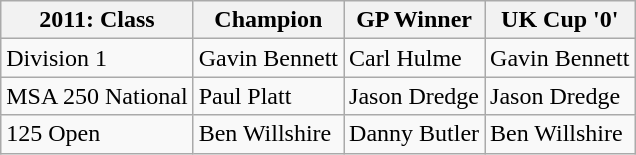<table class="wikitable">
<tr>
<th>2011: Class</th>
<th>Champion</th>
<th>GP Winner</th>
<th>UK Cup '0'</th>
</tr>
<tr>
<td>Division 1</td>
<td>Gavin Bennett</td>
<td>Carl Hulme</td>
<td>Gavin Bennett</td>
</tr>
<tr>
<td>MSA 250 National</td>
<td>Paul Platt</td>
<td>Jason Dredge</td>
<td>Jason Dredge</td>
</tr>
<tr>
<td>125 Open</td>
<td>Ben Willshire</td>
<td>Danny Butler</td>
<td>Ben Willshire</td>
</tr>
</table>
